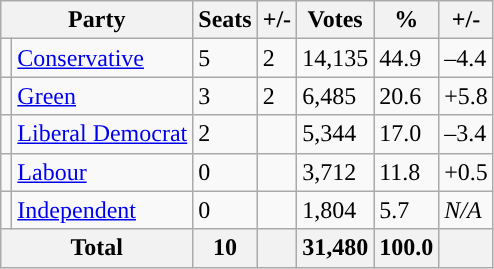<table class="wikitable sortable">
<tr>
<th colspan="2">Party</th>
<th>Seats</th>
<th>+/-</th>
<th>Votes</th>
<th>%</th>
<th>+/-</th>
</tr>
<tr>
<td style="background-color: "></td>
<td><a href='#'>Conservative</a></td>
<td>5</td>
<td> 2</td>
<td>14,135</td>
<td>44.9</td>
<td>–4.4</td>
</tr>
<tr>
<td style="background-color: "></td>
<td><a href='#'>Green</a></td>
<td>3</td>
<td> 2</td>
<td>6,485</td>
<td>20.6</td>
<td>+5.8</td>
</tr>
<tr>
<td style="background-color: "></td>
<td><a href='#'>Liberal Democrat</a></td>
<td>2</td>
<td></td>
<td>5,344</td>
<td>17.0</td>
<td>–3.4</td>
</tr>
<tr>
<td style="background-color: "></td>
<td><a href='#'>Labour</a></td>
<td>0</td>
<td></td>
<td>3,712</td>
<td>11.8</td>
<td>+0.5</td>
</tr>
<tr>
<td style="background-color: "></td>
<td><a href='#'>Independent</a></td>
<td>0</td>
<td></td>
<td>1,804</td>
<td>5.7</td>
<td><em>N/A</em></td>
</tr>
<tr>
<th colspan="2"><strong>Total</strong></th>
<th>10</th>
<th></th>
<th>31,480</th>
<th>100.0</th>
<th></th>
</tr>
</table>
